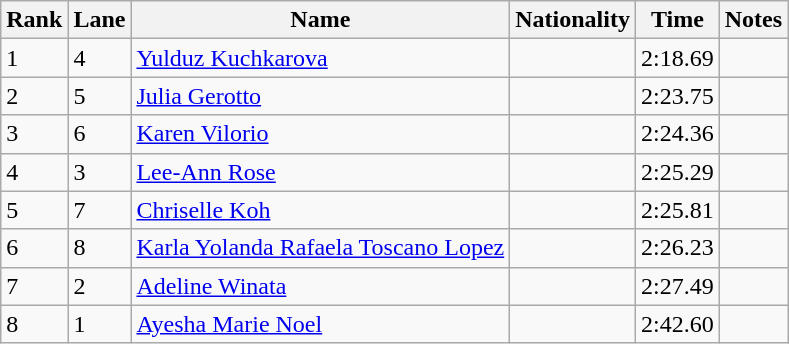<table class="wikitable">
<tr>
<th>Rank</th>
<th>Lane</th>
<th>Name</th>
<th>Nationality</th>
<th>Time</th>
<th>Notes</th>
</tr>
<tr>
<td>1</td>
<td>4</td>
<td><a href='#'>Yulduz Kuchkarova</a></td>
<td></td>
<td>2:18.69</td>
<td></td>
</tr>
<tr>
<td>2</td>
<td>5</td>
<td><a href='#'>Julia Gerotto</a></td>
<td></td>
<td>2:23.75</td>
<td></td>
</tr>
<tr>
<td>3</td>
<td>6</td>
<td><a href='#'>Karen Vilorio</a></td>
<td></td>
<td>2:24.36</td>
<td></td>
</tr>
<tr>
<td>4</td>
<td>3</td>
<td><a href='#'>Lee-Ann Rose</a></td>
<td></td>
<td>2:25.29</td>
<td></td>
</tr>
<tr>
<td>5</td>
<td>7</td>
<td><a href='#'>Chriselle Koh</a></td>
<td></td>
<td>2:25.81</td>
<td></td>
</tr>
<tr>
<td>6</td>
<td>8</td>
<td><a href='#'>Karla Yolanda Rafaela Toscano Lopez</a></td>
<td></td>
<td>2:26.23</td>
<td></td>
</tr>
<tr>
<td>7</td>
<td>2</td>
<td><a href='#'>Adeline Winata</a></td>
<td></td>
<td>2:27.49</td>
<td></td>
</tr>
<tr>
<td>8</td>
<td>1</td>
<td><a href='#'>Ayesha Marie Noel</a></td>
<td></td>
<td>2:42.60</td>
<td></td>
</tr>
</table>
